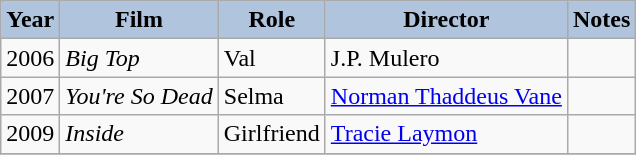<table class="wikitable">
<tr>
<th style="background:#B0C4DE;">Year</th>
<th style="background:#B0C4DE;">Film</th>
<th style="background:#B0C4DE;">Role</th>
<th style="background:#B0C4DE;">Director</th>
<th style="background:#B0C4DE;">Notes</th>
</tr>
<tr>
<td>2006</td>
<td><em>Big Top</em></td>
<td>Val</td>
<td>J.P. Mulero</td>
<td></td>
</tr>
<tr>
<td>2007</td>
<td><em>You're So Dead</em></td>
<td>Selma</td>
<td><a href='#'>Norman Thaddeus Vane</a></td>
<td></td>
</tr>
<tr>
<td>2009</td>
<td><em>Inside</em></td>
<td>Girlfriend</td>
<td><a href='#'>Tracie Laymon</a></td>
<td></td>
</tr>
<tr>
</tr>
</table>
